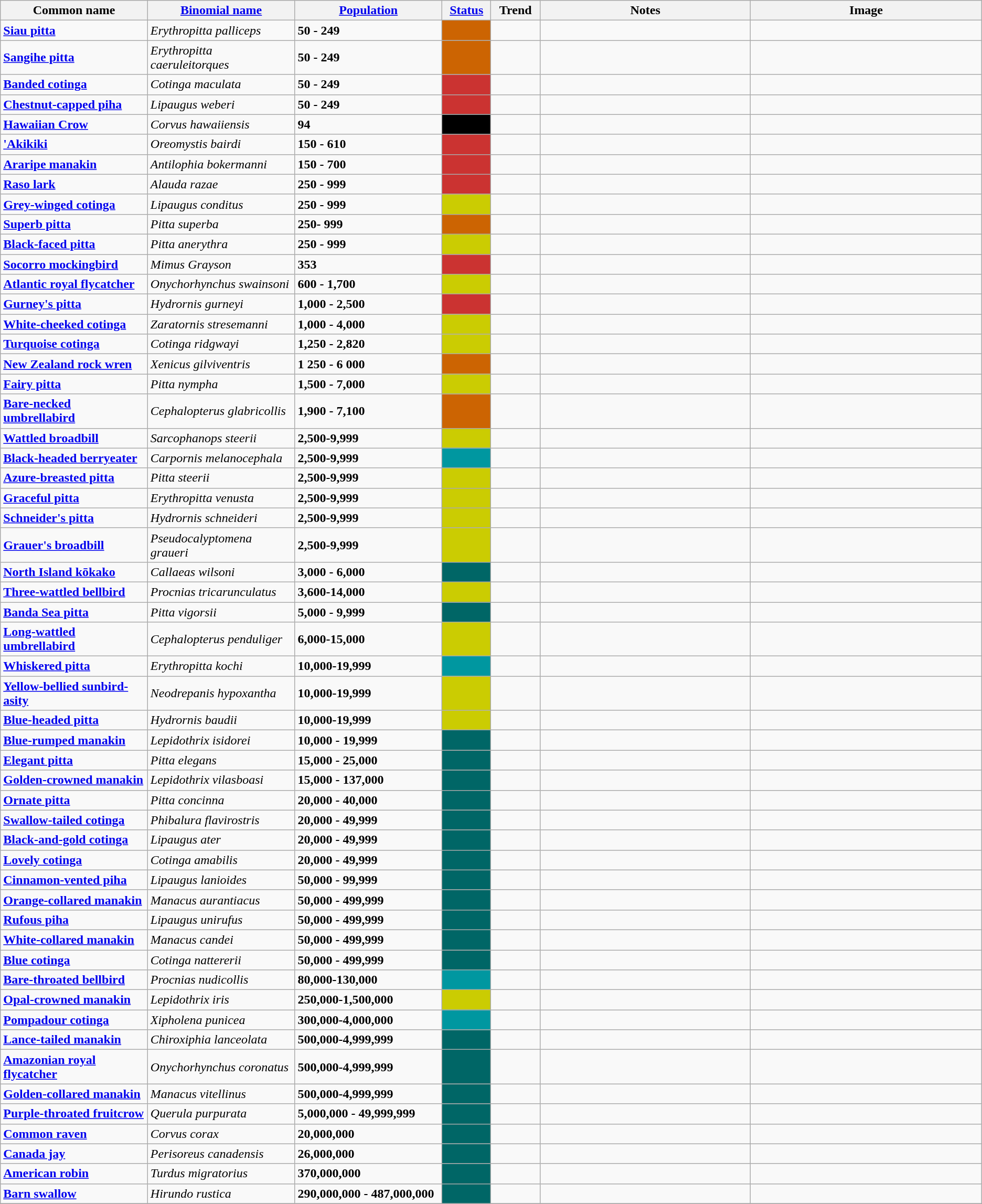<table class="wikitable sortable">
<tr>
<th width="15%">Common name</th>
<th width="15%"><a href='#'>Binomial name</a></th>
<th data-sort-type="number"  width="15%"><a href='#'>Population</a></th>
<th width="5%"><a href='#'>Status</a></th>
<th width="5%">Trend</th>
<th class="unsortable">Notes</th>
<th class="unsortable">Image</th>
</tr>
<tr>
<td><strong><a href='#'>Siau pitta</a></strong></td>
<td><em>Erythropitta palliceps</em></td>
<td><strong>50 - 249</strong></td>
<td align=center style="background: #cc6402"> </td>
<td align=center></td>
<td></td>
<td></td>
</tr>
<tr>
<td><strong><a href='#'>Sangihe pitta</a></strong></td>
<td><em>Erythropitta caeruleitorques</em></td>
<td><strong>50 - 249</strong></td>
<td align=center style="background: #cc6402"> </td>
<td align=center></td>
<td></td>
<td></td>
</tr>
<tr>
<td><strong><a href='#'>Banded cotinga</a></strong></td>
<td><em>Cotinga maculata</em></td>
<td><strong>50 - 249</strong></td>
<td align=center style="background: #cb3331"> </td>
<td align=center></td>
<td></td>
<td></td>
</tr>
<tr>
<td><strong><a href='#'>Chestnut-capped piha</a></strong></td>
<td><em>Lipaugus weberi</em></td>
<td><strong>50 - 249</strong></td>
<td align=center style="background: #cb3331"> </td>
<td align=center></td>
<td></td>
<td></td>
</tr>
<tr>
<td><strong><a href='#'>Hawaiian Crow</a></strong></td>
<td><em>Corvus hawaiiensis</em></td>
<td><strong>94</strong></td>
<td align=center style="background:#000000"> </td>
<td align=center></td>
<td></td>
<td></td>
</tr>
<tr>
<td><a href='#'><strong>'Akikiki</strong></a></td>
<td><em>Oreomystis bairdi</em></td>
<td><strong>150 - 610</strong></td>
<td align=center style="background:#cb3331"></td>
<td align=center></td>
<td></td>
<td></td>
</tr>
<tr>
<td><strong><a href='#'>Araripe manakin</a></strong></td>
<td><em>Antilophia bokermanni</em></td>
<td><strong>150 - 700</strong></td>
<td align=center style="background:#cb3331"> </td>
<td align=center></td>
<td></td>
<td></td>
</tr>
<tr>
<td><strong><a href='#'>Raso lark</a></strong></td>
<td><em>Alauda razae</em></td>
<td><strong>250 - 999</strong></td>
<td align=center style="background:#cb3331"> </td>
<td align=center></td>
<td></td>
<td></td>
</tr>
<tr>
<td><strong><a href='#'>Grey-winged cotinga</a></strong></td>
<td><em>Lipaugus conditus</em></td>
<td><strong>250 - 999</strong></td>
<td align=center style="background:#cbcc02"> </td>
<td align=center></td>
<td></td>
<td></td>
</tr>
<tr>
<td><strong><a href='#'>Superb pitta</a></strong></td>
<td><em>Pitta superba</em></td>
<td><strong>250- 999</strong></td>
<td align=center style="background: #cc6402"> </td>
<td align=center></td>
<td></td>
<td></td>
</tr>
<tr>
<td><strong><a href='#'>Black-faced pitta</a></strong></td>
<td><em>Pitta anerythra</em></td>
<td><strong>250 - 999</strong></td>
<td align=center style="background: #cbcc02"> </td>
<td align=center></td>
<td></td>
<td></td>
</tr>
<tr>
<td><strong><a href='#'>Socorro mockingbird</a></strong></td>
<td><em>Mimus Grayson</em></td>
<td><strong>353</strong></td>
<td align=center style="background:#cb3331"> </td>
<td align=center></td>
<td></td>
<td></td>
</tr>
<tr>
<td><strong><a href='#'>Atlantic royal flycatcher</a></strong></td>
<td><em>Onychorhynchus swainsoni</em></td>
<td><strong>600 - 1,700</strong></td>
<td align=center style="background: #cbcc02"> </td>
<td align=center></td>
<td></td>
<td></td>
</tr>
<tr>
<td><strong><a href='#'>Gurney's pitta</a></strong></td>
<td><em>Hydrornis gurneyi</em></td>
<td><strong>1,000 - 2,500</strong></td>
<td align=center style="background:#cb3331"> </td>
<td align=center></td>
<td></td>
<td></td>
</tr>
<tr>
<td><strong><a href='#'>White-cheeked cotinga</a></strong></td>
<td><em>Zaratornis stresemanni</em></td>
<td><strong>1,000 - 4,000</strong></td>
<td align=center style="background: #cbcc02"> </td>
<td align=center></td>
<td></td>
<td></td>
</tr>
<tr>
<td><strong><a href='#'>Turquoise cotinga</a></strong></td>
<td><em>Cotinga ridgwayi</em></td>
<td><strong>1,250 - 2,820</strong></td>
<td align=center style="background: #cbcc02"> </td>
<td align=center></td>
<td></td>
<td></td>
</tr>
<tr>
<td><strong><a href='#'>New Zealand rock wren</a></strong></td>
<td><em>Xenicus gilviventris</em></td>
<td><strong>1 250 - 6 000</strong></td>
<td align=center style="background: #cc6402"> </td>
<td align=center></td>
<td></td>
<td></td>
</tr>
<tr>
<td><strong><a href='#'>Fairy pitta</a></strong></td>
<td><em>Pitta nympha</em></td>
<td><strong>1,500 - 7,000</strong></td>
<td align=center style="background: #cbcc02"> </td>
<td align=center></td>
<td></td>
<td></td>
</tr>
<tr>
<td><strong><a href='#'>Bare-necked umbrellabird</a></strong></td>
<td><em>Cephalopterus glabricollis</em></td>
<td><strong>1,900 - 7,100</strong></td>
<td align=center style="background: #cc6402"> </td>
<td align=center></td>
<td></td>
<td></td>
</tr>
<tr>
<td><strong><a href='#'>Wattled broadbill</a></strong></td>
<td><em>Sarcophanops steerii</em></td>
<td><strong>2,500-9,999</strong></td>
<td align=center style="background: #cbcc02"> </td>
<td align=center></td>
<td></td>
<td></td>
</tr>
<tr>
<td><strong><a href='#'>Black-headed berryeater</a></strong></td>
<td><em>Carpornis melanocephala</em></td>
<td><strong>2,500-9,999</strong></td>
<td align=center style="background: #0097a0"> </td>
<td align=center></td>
<td></td>
<td></td>
</tr>
<tr>
<td><strong><a href='#'>Azure-breasted pitta</a></strong></td>
<td><em>Pitta steerii</em></td>
<td><strong>2,500-9,999</strong></td>
<td align=center style="background: #cbcc02"> </td>
<td align=center></td>
<td></td>
<td></td>
</tr>
<tr>
<td><strong><a href='#'>Graceful pitta</a></strong></td>
<td><em>Erythropitta venusta</em></td>
<td><strong>2,500-9,999</strong></td>
<td align=center style="background: #cbcc02"> </td>
<td align=center></td>
<td></td>
<td></td>
</tr>
<tr>
<td><strong><a href='#'>Schneider's pitta</a></strong></td>
<td><em>Hydrornis schneideri</em></td>
<td><strong>2,500-9,999</strong></td>
<td align=center style="background: #cbcc02"> </td>
<td align=center></td>
<td></td>
<td></td>
</tr>
<tr>
<td><strong><a href='#'>Grauer's broadbill</a></strong></td>
<td><em>Pseudocalyptomena graueri</em></td>
<td><strong>2,500-9,999</strong></td>
<td align=center style="background: #cbcc02"> </td>
<td align=center></td>
<td></td>
<td></td>
</tr>
<tr>
<td><strong><a href='#'>North Island kōkako</a></strong></td>
<td><em>Callaeas wilsoni</em></td>
<td><strong>3,000 - 6,000</strong> </td>
<td align=center style="background: #006666"> </td>
<td align=center></td>
<td></td>
<td></td>
</tr>
<tr>
<td><strong><a href='#'>Three-wattled bellbird</a></strong></td>
<td><em>Procnias tricarunculatus</em></td>
<td><strong>3,600-14,000</strong></td>
<td align=center style="background: #cbcc02"> </td>
<td align=center></td>
<td></td>
<td></td>
</tr>
<tr>
<td><strong><a href='#'>Banda Sea pitta</a></strong></td>
<td><em>Pitta vigorsii</em></td>
<td><strong>5,000 - 9,999</strong> </td>
<td align=center style="background: #006666"> </td>
<td align=center></td>
<td></td>
<td></td>
</tr>
<tr>
<td><strong><a href='#'>Long-wattled umbrellabird</a></strong></td>
<td><em>Cephalopterus penduliger</em></td>
<td><strong>6,000-15,000</strong></td>
<td align=center style="background: #cbcc02"> </td>
<td align=center></td>
<td></td>
<td></td>
</tr>
<tr>
<td><strong><a href='#'>Whiskered pitta</a></strong></td>
<td><em>Erythropitta kochi</em></td>
<td><strong>10,000-19,999</strong></td>
<td align=center style="background: #0097a0"> </td>
<td align=center></td>
<td></td>
<td></td>
</tr>
<tr>
<td><strong><a href='#'>Yellow-bellied sunbird-asity</a></strong></td>
<td><em>Neodrepanis hypoxantha</em></td>
<td><strong>10,000-19,999</strong></td>
<td align=center style="background: #cbcc02"> </td>
<td align=center></td>
<td></td>
<td></td>
</tr>
<tr>
<td><strong><a href='#'>Blue-headed pitta</a></strong></td>
<td><em>Hydrornis baudii</em></td>
<td><strong>10,000-19,999</strong></td>
<td align=center style="background: #cbcc02"> </td>
<td align=center></td>
<td></td>
<td></td>
</tr>
<tr>
<td><strong><a href='#'>Blue-rumped manakin</a></strong></td>
<td><em>Lepidothrix isidorei</em></td>
<td><strong>10,000 - 19,999</strong> </td>
<td align=center style="background: #006666"> </td>
<td align=center></td>
<td></td>
<td></td>
</tr>
<tr>
<td><strong><a href='#'>Elegant pitta</a></strong></td>
<td><em>Pitta elegans</em></td>
<td><strong>15,000 - 25,000</strong> </td>
<td align=center style="background: #006666"> </td>
<td align=center></td>
<td></td>
<td></td>
</tr>
<tr>
<td><strong><a href='#'>Golden-crowned manakin</a></strong></td>
<td><em>Lepidothrix vilasboasi</em></td>
<td><strong>15,000 - 137,000</strong> </td>
<td align=center style="background: #006666"> </td>
<td align=center></td>
<td></td>
<td></td>
</tr>
<tr>
<td><strong><a href='#'>Ornate pitta</a></strong></td>
<td><em>Pitta concinna</em></td>
<td><strong>20,000 - 40,000</strong> </td>
<td align=center style="background: #006666"> </td>
<td align=center></td>
<td></td>
<td></td>
</tr>
<tr>
<td><strong><a href='#'>Swallow-tailed cotinga</a></strong></td>
<td><em>Phibalura flavirostris</em></td>
<td><strong>20,000 - 49,999</strong> </td>
<td align=center style="background: #006666"> </td>
<td align=center></td>
<td></td>
<td></td>
</tr>
<tr>
<td><strong><a href='#'>Black-and-gold cotinga</a></strong></td>
<td><em>Lipaugus ater</em></td>
<td><strong>20,000 - 49,999</strong> </td>
<td align=center style="background: #006666"> </td>
<td align=center></td>
<td></td>
<td></td>
</tr>
<tr>
<td><strong><a href='#'>Lovely cotinga</a></strong></td>
<td><em>Cotinga amabilis</em></td>
<td><strong>20,000 - 49,999</strong> </td>
<td align=center style="background: #006666"> </td>
<td align=center></td>
<td></td>
<td></td>
</tr>
<tr>
<td><strong><a href='#'>Cinnamon-vented piha</a></strong></td>
<td><em>Lipaugus lanioides</em></td>
<td><strong>50,000 - 99,999</strong> </td>
<td align=center style="background: #006666"> </td>
<td align=center></td>
<td></td>
<td></td>
</tr>
<tr>
<td><strong><a href='#'>Orange-collared manakin</a></strong></td>
<td><em>Manacus aurantiacus</em></td>
<td><strong>50,000 - 499,999</strong> </td>
<td align=center style="background: #006666"> </td>
<td align=center></td>
<td></td>
<td></td>
</tr>
<tr>
<td><strong><a href='#'>Rufous piha</a></strong></td>
<td><em>Lipaugus unirufus</em></td>
<td><strong>50,000 - 499,999</strong> </td>
<td align=center style="background: #006666"> </td>
<td align=center></td>
<td></td>
<td></td>
</tr>
<tr>
<td><strong><a href='#'>White-collared manakin</a></strong></td>
<td><em>Manacus candei</em></td>
<td><strong>50,000 - 499,999</strong> </td>
<td align=center style="background: #006666"> </td>
<td align=center></td>
<td></td>
<td></td>
</tr>
<tr>
<td><strong><a href='#'>Blue cotinga</a></strong></td>
<td><em>Cotinga nattererii</em></td>
<td><strong>50,000 - 499,999</strong> </td>
<td align=center style="background: #006666"> </td>
<td align=center></td>
<td></td>
<td></td>
</tr>
<tr>
<td><strong><a href='#'>Bare-throated bellbird</a></strong></td>
<td><em>Procnias nudicollis</em></td>
<td><strong>80,000-130,000</strong></td>
<td align=center style="background: #0097a0"> </td>
<td align=center></td>
<td></td>
<td></td>
</tr>
<tr>
<td><strong><a href='#'>Opal-crowned manakin</a></strong></td>
<td><em>Lepidothrix iris</em></td>
<td><strong>250,000-1,500,000</strong></td>
<td align=center style="background: #cbcc02"> </td>
<td align=center></td>
<td></td>
<td></td>
</tr>
<tr>
<td><strong><a href='#'>Pompadour cotinga</a></strong></td>
<td><em>Xipholena punicea</em></td>
<td><strong>300,000-4,000,000</strong></td>
<td align=center style="background: #0097a0"> </td>
<td align=center></td>
<td></td>
<td></td>
</tr>
<tr>
<td><strong><a href='#'>Lance-tailed manakin</a></strong></td>
<td><em>Chiroxiphia lanceolata</em></td>
<td><strong>500,000-4,999,999</strong></td>
<td align=center style="background: #006666"> </td>
<td align=center></td>
<td></td>
<td></td>
</tr>
<tr>
<td><strong><a href='#'>Amazonian royal flycatcher</a></strong></td>
<td><em>Onychorhynchus coronatus</em></td>
<td><strong>500,000-4,999,999</strong></td>
<td align=center style="background: #006666"> </td>
<td align=center></td>
<td></td>
<td></td>
</tr>
<tr>
<td><strong><a href='#'>Golden-collared manakin</a></strong></td>
<td><em>Manacus vitellinus</em></td>
<td><strong>500,000-4,999,999</strong></td>
<td align=center style="background: #006666"> </td>
<td align=center></td>
<td></td>
<td></td>
</tr>
<tr>
<td><strong><a href='#'>Purple-throated fruitcrow</a></strong></td>
<td><em>Querula purpurata</em></td>
<td><strong>5,000,000 - 49,999,999</strong> </td>
<td align=center style="background: #006666"> </td>
<td align=center></td>
<td></td>
<td></td>
</tr>
<tr>
<td><strong><a href='#'>Common raven</a></strong></td>
<td><em>Corvus corax</em></td>
<td><strong>20,000,000</strong> </td>
<td align=center style="background: #006666"> </td>
<td align=center></td>
<td></td>
<td></td>
</tr>
<tr>
<td><strong><a href='#'>Canada jay</a></strong></td>
<td><em>Perisoreus canadensis</em></td>
<td><strong>26,000,000</strong> </td>
<td align=center style="background: #006666"> </td>
<td align=center></td>
<td></td>
<td></td>
</tr>
<tr>
<td><strong><a href='#'>American robin</a></strong></td>
<td><em>Turdus migratorius</em></td>
<td><strong>370,000,000</strong> </td>
<td align=center style="background: #006666"> </td>
<td align=center></td>
<td></td>
<td></td>
</tr>
<tr>
<td><strong><a href='#'>Barn swallow</a></strong></td>
<td><em>Hirundo rustica</em></td>
<td><strong>290,000,000 - 487,000,000</strong> </td>
<td align=center style="background: #006666"> </td>
<td align=center></td>
<td></td>
<td></td>
</tr>
<tr>
</tr>
</table>
